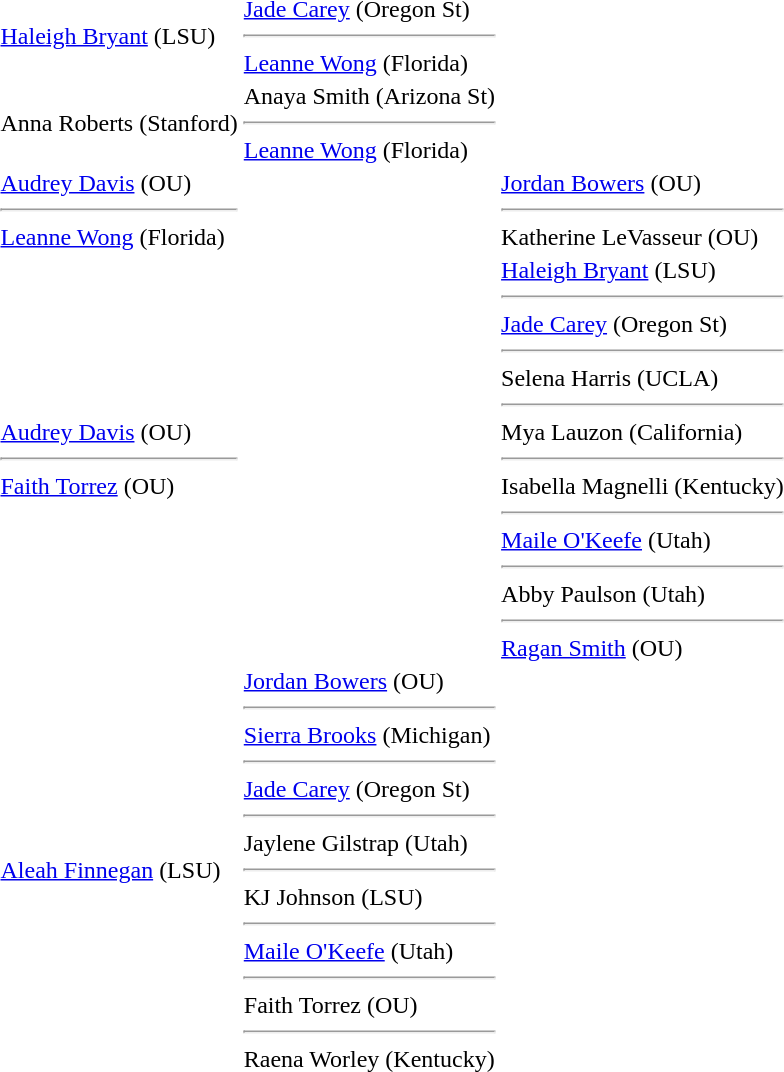<table>
<tr>
<th scope=row style="text-align:left"></th>
<td><a href='#'>Haleigh Bryant</a> (LSU)</td>
<td><a href='#'>Jade Carey</a> (Oregon St)<hr><a href='#'>Leanne Wong</a> (Florida)</td>
<td></td>
</tr>
<tr>
<th scope=row style="text-align:left"></th>
<td>Anna Roberts (Stanford)</td>
<td>Anaya Smith (Arizona St)<hr><a href='#'>Leanne Wong</a> (Florida)</td>
<td></td>
</tr>
<tr>
<th scope=row style="text-align:left"></th>
<td><a href='#'>Audrey Davis</a> (OU)<hr><a href='#'>Leanne Wong</a> (Florida)</td>
<td></td>
<td><a href='#'>Jordan Bowers</a> (OU)<hr>Katherine LeVasseur (OU)</td>
</tr>
<tr>
<th scope=row style="text-align:left"></th>
<td><a href='#'>Audrey Davis</a> (OU)<hr><a href='#'>Faith Torrez</a> (OU)</td>
<td></td>
<td><a href='#'>Haleigh Bryant</a> (LSU)<hr><a href='#'>Jade Carey</a> (Oregon St)<hr>Selena Harris (UCLA)<hr>Mya Lauzon (California)<hr>Isabella Magnelli (Kentucky)<hr><a href='#'>Maile O'Keefe</a> (Utah)<hr>Abby Paulson (Utah)<hr><a href='#'>Ragan Smith</a> (OU)</td>
</tr>
<tr>
<th scope=row style="text-align:left"></th>
<td><a href='#'>Aleah Finnegan</a> (LSU)</td>
<td><a href='#'>Jordan Bowers</a> (OU)<hr><a href='#'>Sierra Brooks</a> (Michigan)<hr><a href='#'>Jade Carey</a> (Oregon St)<hr>Jaylene Gilstrap (Utah)<hr>KJ Johnson (LSU)<hr><a href='#'>Maile O'Keefe</a> (Utah)<hr>Faith Torrez (OU)<hr>Raena Worley (Kentucky)</td>
<td></td>
</tr>
</table>
